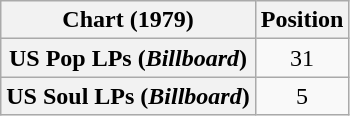<table class="wikitable plainrowheaders" style="text-align:center">
<tr>
<th>Chart (1979)</th>
<th>Position</th>
</tr>
<tr>
<th scope="row">US Pop LPs (<em>Billboard</em>)</th>
<td>31</td>
</tr>
<tr>
<th scope="row">US Soul LPs (<em>Billboard</em>)</th>
<td>5</td>
</tr>
</table>
